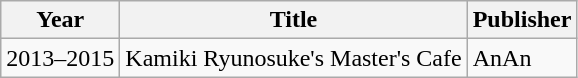<table class="wikitable sortable mw-collapsible">
<tr>
<th>Year</th>
<th>Title</th>
<th>Publisher</th>
</tr>
<tr>
<td>2013–2015</td>
<td>Kamiki Ryunosuke's Master's Cafe</td>
<td>AnAn</td>
</tr>
</table>
